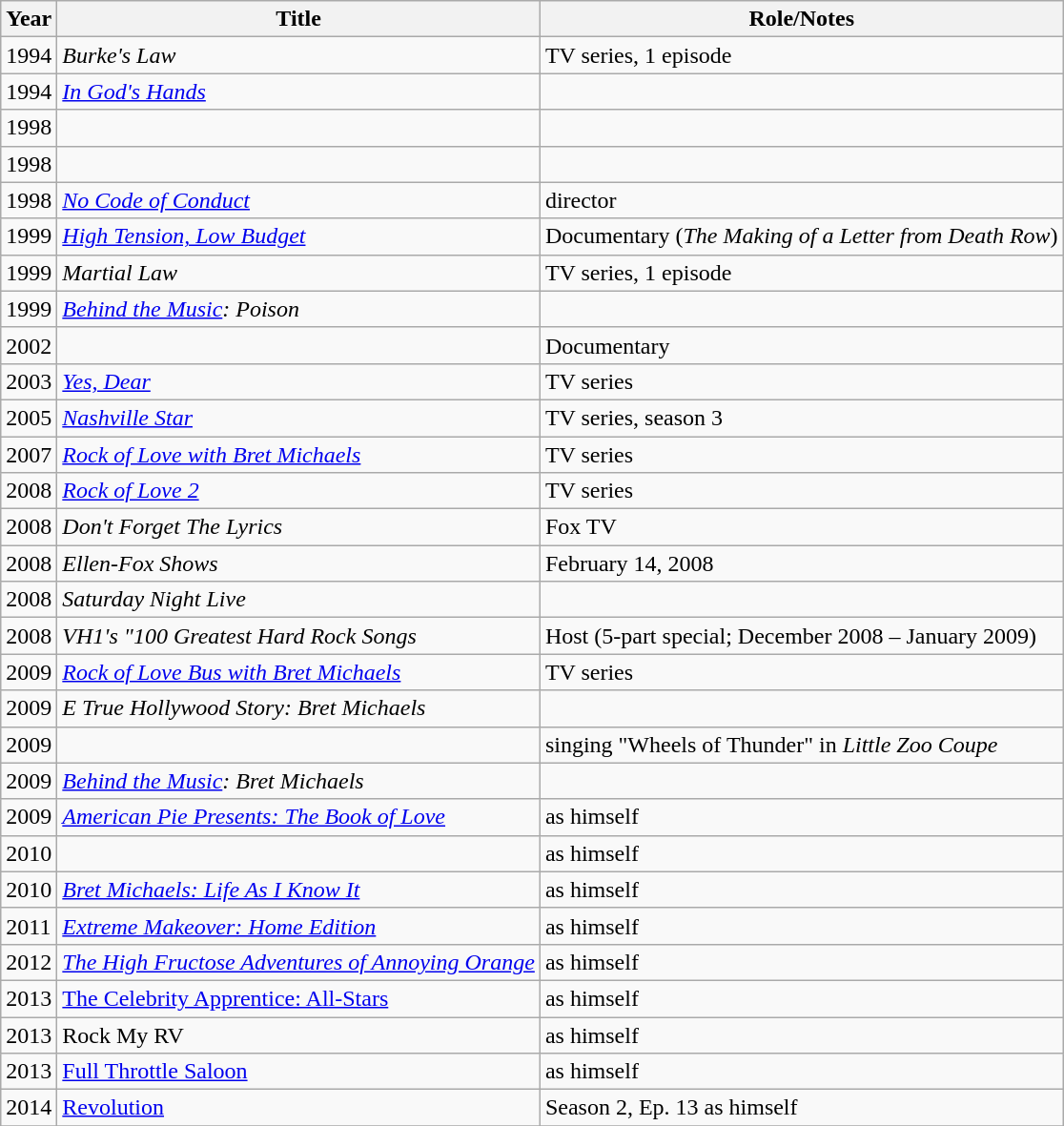<table class="wikitable sortable">
<tr>
<th>Year</th>
<th>Title</th>
<th>Role/Notes</th>
</tr>
<tr>
<td>1994</td>
<td><em>Burke's Law</em></td>
<td>TV series, 1 episode</td>
</tr>
<tr>
<td>1994</td>
<td><em><a href='#'>In God's Hands</a></em></td>
<td></td>
</tr>
<tr>
<td>1998</td>
<td><em></em></td>
<td></td>
</tr>
<tr>
<td>1998</td>
<td><em></em></td>
<td></td>
</tr>
<tr>
<td>1998</td>
<td><em><a href='#'>No Code of Conduct</a></em></td>
<td>director</td>
</tr>
<tr>
<td>1999</td>
<td><em><a href='#'>High Tension, Low Budget</a></em></td>
<td>Documentary (<em>The Making of a Letter from Death Row</em>)</td>
</tr>
<tr>
<td>1999</td>
<td><em>Martial Law</em></td>
<td>TV series, 1 episode</td>
</tr>
<tr>
<td>1999</td>
<td><em><a href='#'>Behind the Music</a>: Poison</em></td>
<td></td>
</tr>
<tr>
<td>2002</td>
<td><em></em></td>
<td>Documentary</td>
</tr>
<tr>
<td>2003</td>
<td><em><a href='#'>Yes, Dear</a></em></td>
<td>TV series</td>
</tr>
<tr>
<td>2005</td>
<td><em><a href='#'>Nashville Star</a></em></td>
<td>TV series, season 3</td>
</tr>
<tr>
<td>2007</td>
<td><em><a href='#'>Rock of Love with Bret Michaels</a></em></td>
<td>TV series</td>
</tr>
<tr>
<td>2008</td>
<td><em><a href='#'>Rock of Love 2</a></em></td>
<td>TV series</td>
</tr>
<tr>
<td>2008</td>
<td><em>Don't Forget The Lyrics</em></td>
<td>Fox TV</td>
</tr>
<tr>
<td>2008</td>
<td><em>Ellen-Fox Shows</em></td>
<td>February 14, 2008</td>
</tr>
<tr>
<td>2008</td>
<td><em>Saturday Night Live</em></td>
<td></td>
</tr>
<tr>
<td>2008</td>
<td><em>VH1's "100 Greatest Hard Rock Songs</em></td>
<td>Host (5-part special; December 2008 – January 2009)</td>
</tr>
<tr>
<td>2009</td>
<td><em><a href='#'>Rock of Love Bus with Bret Michaels</a></em></td>
<td>TV series</td>
</tr>
<tr>
<td>2009</td>
<td><em>E True Hollywood Story: Bret Michaels</em></td>
<td></td>
</tr>
<tr>
<td>2009</td>
<td><em></em></td>
<td>singing "Wheels of Thunder" in <em>Little Zoo Coupe</em></td>
</tr>
<tr>
<td>2009</td>
<td><em><a href='#'>Behind the Music</a>: Bret Michaels</em></td>
<td></td>
</tr>
<tr>
<td>2009</td>
<td><em><a href='#'>American Pie Presents: The Book of Love</a></em></td>
<td>as himself</td>
</tr>
<tr>
<td>2010</td>
<td><em></em></td>
<td>as himself</td>
</tr>
<tr>
<td>2010</td>
<td><em><a href='#'>Bret Michaels: Life As I Know It</a></em></td>
<td>as himself</td>
</tr>
<tr>
<td>2011</td>
<td><em><a href='#'>Extreme Makeover: Home Edition</a></em></td>
<td>as himself</td>
</tr>
<tr>
<td>2012</td>
<td><em><a href='#'>The High Fructose Adventures of Annoying Orange</a></em></td>
<td>as himself</td>
</tr>
<tr>
<td>2013</td>
<td><a href='#'>The Celebrity Apprentice: All-Stars</a></td>
<td>as himself</td>
</tr>
<tr>
<td>2013</td>
<td>Rock My RV</td>
<td>as himself</td>
</tr>
<tr>
<td>2013</td>
<td><a href='#'>Full Throttle Saloon</a></td>
<td>as himself</td>
</tr>
<tr>
<td>2014</td>
<td><a href='#'>Revolution</a></td>
<td>Season 2, Ep. 13 as himself</td>
</tr>
<tr>
</tr>
</table>
